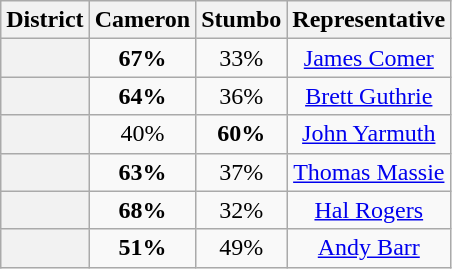<table class=wikitable>
<tr>
<th>District</th>
<th>Cameron</th>
<th>Stumbo</th>
<th>Representative</th>
</tr>
<tr align=center>
<th></th>
<td><strong>67%</strong></td>
<td>33%</td>
<td><a href='#'>James Comer</a></td>
</tr>
<tr align=center>
<th></th>
<td><strong>64%</strong></td>
<td>36%</td>
<td><a href='#'>Brett Guthrie</a></td>
</tr>
<tr align=center>
<th></th>
<td>40%</td>
<td><strong>60%</strong></td>
<td><a href='#'>John Yarmuth</a></td>
</tr>
<tr align=center>
<th></th>
<td><strong>63%</strong></td>
<td>37%</td>
<td><a href='#'>Thomas Massie</a></td>
</tr>
<tr align=center>
<th></th>
<td><strong>68%</strong></td>
<td>32%</td>
<td><a href='#'>Hal Rogers</a></td>
</tr>
<tr align=center>
<th></th>
<td><strong>51%</strong></td>
<td>49%</td>
<td><a href='#'>Andy Barr</a></td>
</tr>
</table>
